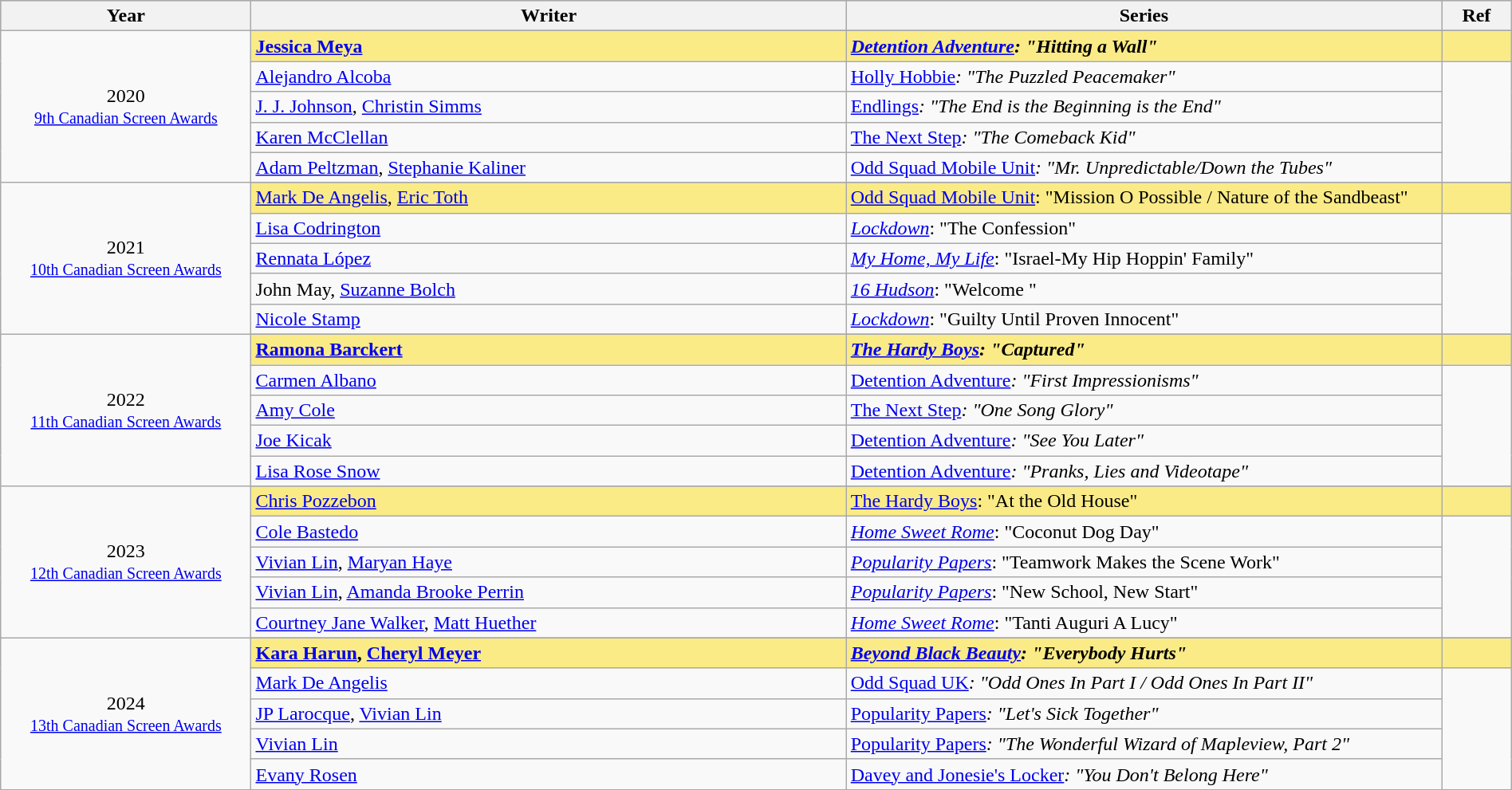<table class="wikitable" style="width:100%;">
<tr style="background:#bebebe;">
<th style="width:8%;">Year</th>
<th style="width:19%;">Writer</th>
<th style="width:19%;">Series</th>
<th style="width:2%;">Ref</th>
</tr>
<tr>
<td rowspan="6" align="center">2020 <br> <small><a href='#'>9th Canadian Screen Awards</a></small></td>
</tr>
<tr style="background:#FAEB86;">
<td><strong><a href='#'>Jessica Meya</a></strong></td>
<td><strong><em><a href='#'>Detention Adventure</a><em>: "Hitting a Wall"<strong></td>
<td></td>
</tr>
<tr>
<td><a href='#'>Alejandro Alcoba</a></td>
<td></em><a href='#'>Holly Hobbie</a><em>: "The Puzzled Peacemaker"</td>
<td rowspan=4></td>
</tr>
<tr>
<td><a href='#'>J. J. Johnson</a>, <a href='#'>Christin Simms</a></td>
<td></em><a href='#'>Endlings</a><em>: "The End is the Beginning is the End"</td>
</tr>
<tr>
<td><a href='#'>Karen McClellan</a></td>
<td></em><a href='#'>The Next Step</a><em>: "The Comeback Kid"</td>
</tr>
<tr>
<td><a href='#'>Adam Peltzman</a>, <a href='#'>Stephanie Kaliner</a></td>
<td></em><a href='#'>Odd Squad Mobile Unit</a><em>: "Mr. Unpredictable/Down the Tubes"</td>
</tr>
<tr>
<td rowspan="6" align="center">2021 <br> <small><a href='#'>10th Canadian Screen Awards</a></small></td>
</tr>
<tr style="background:#FAEB86;">
<td></strong><a href='#'>Mark De Angelis</a>, <a href='#'>Eric Toth</a><strong></td>
<td></em></strong><a href='#'>Odd Squad Mobile Unit</a></em>: "Mission O Possible / Nature of the Sandbeast"</strong></td>
<td></td>
</tr>
<tr>
<td><a href='#'>Lisa Codrington</a></td>
<td><em><a href='#'>Lockdown</a></em>: "The Confession"</td>
<td rowspan=4></td>
</tr>
<tr>
<td><a href='#'>Rennata López</a></td>
<td><em><a href='#'>My Home, My Life</a></em>: "Israel-My Hip Hoppin' Family"</td>
</tr>
<tr>
<td>John May, <a href='#'>Suzanne Bolch</a></td>
<td><em><a href='#'>16 Hudson</a></em>: "Welcome "</td>
</tr>
<tr>
<td><a href='#'>Nicole Stamp</a></td>
<td><em><a href='#'>Lockdown</a></em>: "Guilty Until Proven Innocent"</td>
</tr>
<tr>
<td rowspan="6" align="center">2022 <br> <small><a href='#'>11th Canadian Screen Awards</a></small></td>
</tr>
<tr style="background:#FAEB86;">
<td><strong><a href='#'>Ramona Barckert</a></strong></td>
<td><strong><em><a href='#'>The Hardy Boys</a><em>: "Captured"<strong></td>
<td></td>
</tr>
<tr>
<td><a href='#'>Carmen Albano</a></td>
<td></em><a href='#'>Detention Adventure</a><em>: "First Impressionisms"</td>
<td rowspan=4></td>
</tr>
<tr>
<td><a href='#'>Amy Cole</a></td>
<td></em><a href='#'>The Next Step</a><em>: "One Song Glory"</td>
</tr>
<tr>
<td><a href='#'>Joe Kicak</a></td>
<td></em><a href='#'>Detention Adventure</a><em>: "See You Later"</td>
</tr>
<tr>
<td><a href='#'>Lisa Rose Snow</a></td>
<td></em><a href='#'>Detention Adventure</a><em>: "Pranks, Lies and Videotape"</td>
</tr>
<tr>
<td rowspan="6" align="center">2023 <br> <small><a href='#'>12th Canadian Screen Awards</a></small></td>
</tr>
<tr style="background:#FAEB86;">
<td></strong><a href='#'>Chris Pozzebon</a><strong></td>
<td></em></strong><a href='#'>The Hardy Boys</a></em>: "At the Old House"</strong></td>
<td></td>
</tr>
<tr>
<td><a href='#'>Cole Bastedo</a></td>
<td><em><a href='#'>Home Sweet Rome</a></em>: "Coconut Dog Day"</td>
<td rowspan=4></td>
</tr>
<tr>
<td><a href='#'>Vivian Lin</a>, <a href='#'>Maryan Haye</a></td>
<td><em><a href='#'>Popularity Papers</a></em>: "Teamwork Makes the Scene Work"</td>
</tr>
<tr>
<td><a href='#'>Vivian Lin</a>, <a href='#'>Amanda Brooke Perrin</a></td>
<td><em><a href='#'>Popularity Papers</a></em>: "New School, New Start"</td>
</tr>
<tr>
<td><a href='#'>Courtney Jane Walker</a>, <a href='#'>Matt Huether</a></td>
<td><em><a href='#'>Home Sweet Rome</a></em>: "Tanti Auguri A Lucy"</td>
</tr>
<tr>
<td rowspan="6" align="center">2024 <br> <small><a href='#'>13th Canadian Screen Awards</a></small></td>
</tr>
<tr style="background:#FAEB86;">
<td><strong><a href='#'>Kara Harun</a>, <a href='#'>Cheryl Meyer</a></strong></td>
<td><strong><em><a href='#'>Beyond Black Beauty</a><em>: "Everybody Hurts"<strong></td>
<td></td>
</tr>
<tr>
<td><a href='#'>Mark De Angelis</a></td>
<td></em><a href='#'>Odd Squad UK</a><em>: "Odd Ones In Part I / Odd Ones In Part II"</td>
<td rowspan=4></td>
</tr>
<tr>
<td><a href='#'>JP Larocque</a>, <a href='#'>Vivian Lin</a></td>
<td></em><a href='#'>Popularity Papers</a><em>: "Let's Sick Together"</td>
</tr>
<tr>
<td><a href='#'>Vivian Lin</a></td>
<td></em><a href='#'>Popularity Papers</a><em>: "The Wonderful Wizard of Mapleview, Part 2"</td>
</tr>
<tr>
<td><a href='#'>Evany Rosen</a></td>
<td></em><a href='#'>Davey and Jonesie's Locker</a><em>: "You Don't Belong Here"</td>
</tr>
</table>
